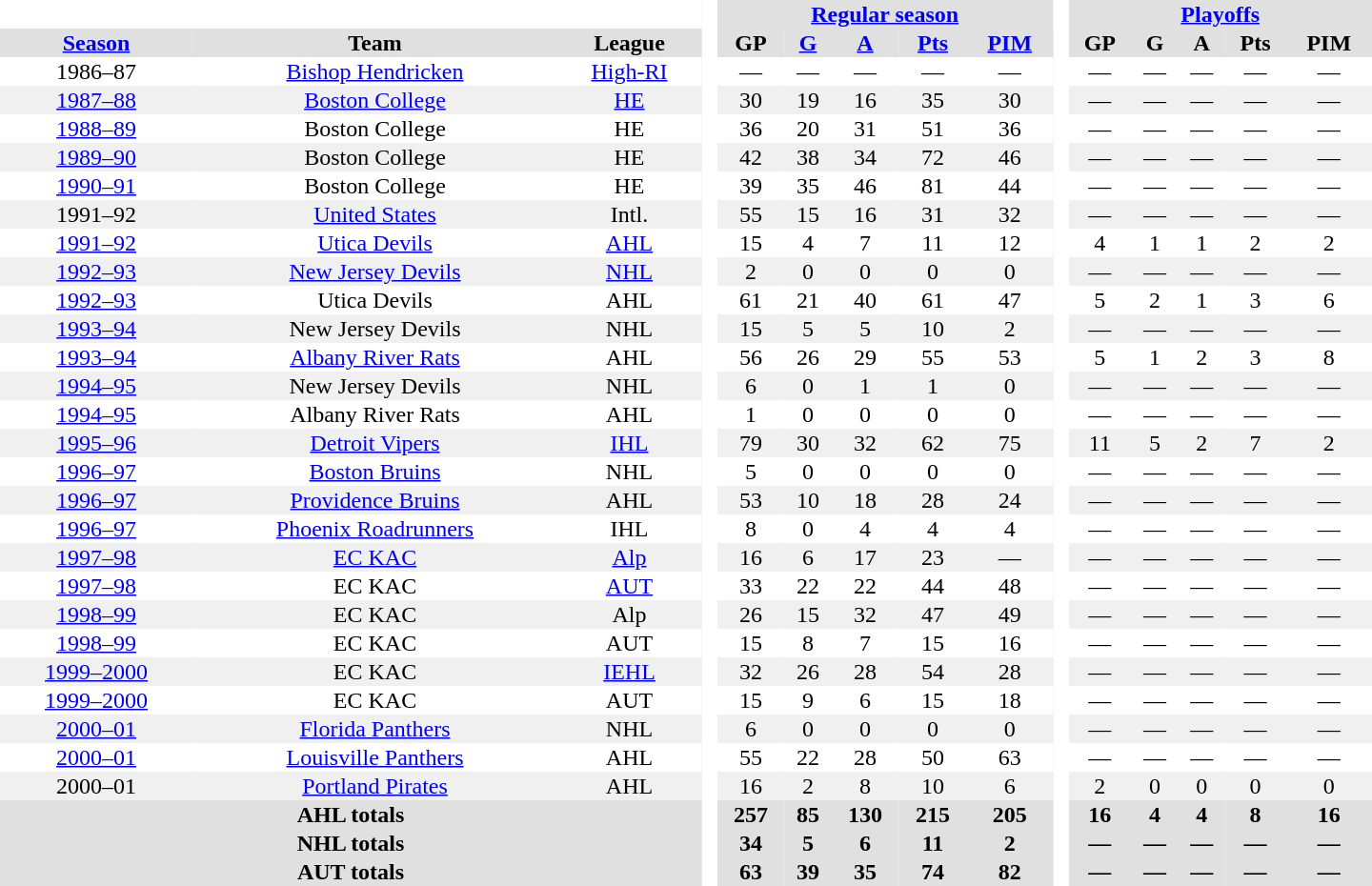<table border="0" cellpadding="1" cellspacing="0" style="text-align:center; width:60em">
<tr bgcolor="#e0e0e0">
<th colspan="3" bgcolor="#ffffff"> </th>
<th rowspan="99" bgcolor="#ffffff"> </th>
<th colspan="5"><a href='#'>Regular season</a></th>
<th rowspan="99" bgcolor="#ffffff"> </th>
<th colspan="5"><a href='#'>Playoffs</a></th>
</tr>
<tr bgcolor="#e0e0e0">
<th><a href='#'>Season</a></th>
<th>Team</th>
<th>League</th>
<th>GP</th>
<th><a href='#'>G</a></th>
<th><a href='#'>A</a></th>
<th><a href='#'>Pts</a></th>
<th><a href='#'>PIM</a></th>
<th>GP</th>
<th>G</th>
<th>A</th>
<th>Pts</th>
<th>PIM</th>
</tr>
<tr>
<td>1986–87</td>
<td><a href='#'>Bishop Hendricken</a></td>
<td><a href='#'>High-RI</a></td>
<td>—</td>
<td>—</td>
<td>—</td>
<td>—</td>
<td>—</td>
<td>—</td>
<td>—</td>
<td>—</td>
<td>—</td>
<td>—</td>
</tr>
<tr bgcolor="#f0f0f0">
<td><a href='#'>1987–88</a></td>
<td><a href='#'>Boston College</a></td>
<td><a href='#'>HE</a></td>
<td>30</td>
<td>19</td>
<td>16</td>
<td>35</td>
<td>30</td>
<td>—</td>
<td>—</td>
<td>—</td>
<td>—</td>
<td>—</td>
</tr>
<tr>
<td><a href='#'>1988–89</a></td>
<td>Boston College</td>
<td>HE</td>
<td>36</td>
<td>20</td>
<td>31</td>
<td>51</td>
<td>36</td>
<td>—</td>
<td>—</td>
<td>—</td>
<td>—</td>
<td>—</td>
</tr>
<tr bgcolor="#f0f0f0">
<td><a href='#'>1989–90</a></td>
<td>Boston College</td>
<td>HE</td>
<td>42</td>
<td>38</td>
<td>34</td>
<td>72</td>
<td>46</td>
<td>—</td>
<td>—</td>
<td>—</td>
<td>—</td>
<td>—</td>
</tr>
<tr>
<td><a href='#'>1990–91</a></td>
<td>Boston College</td>
<td>HE</td>
<td>39</td>
<td>35</td>
<td>46</td>
<td>81</td>
<td>44</td>
<td>—</td>
<td>—</td>
<td>—</td>
<td>—</td>
<td>—</td>
</tr>
<tr bgcolor="#f0f0f0">
<td>1991–92</td>
<td><a href='#'>United States</a></td>
<td>Intl.</td>
<td>55</td>
<td>15</td>
<td>16</td>
<td>31</td>
<td>32</td>
<td>—</td>
<td>—</td>
<td>—</td>
<td>—</td>
<td>—</td>
</tr>
<tr>
<td><a href='#'>1991–92</a></td>
<td><a href='#'>Utica Devils</a></td>
<td><a href='#'>AHL</a></td>
<td>15</td>
<td>4</td>
<td>7</td>
<td>11</td>
<td>12</td>
<td>4</td>
<td>1</td>
<td>1</td>
<td>2</td>
<td>2</td>
</tr>
<tr bgcolor="#f0f0f0">
<td><a href='#'>1992–93</a></td>
<td><a href='#'>New Jersey Devils</a></td>
<td><a href='#'>NHL</a></td>
<td>2</td>
<td>0</td>
<td>0</td>
<td>0</td>
<td>0</td>
<td>—</td>
<td>—</td>
<td>—</td>
<td>—</td>
<td>—</td>
</tr>
<tr>
<td><a href='#'>1992–93</a></td>
<td>Utica Devils</td>
<td>AHL</td>
<td>61</td>
<td>21</td>
<td>40</td>
<td>61</td>
<td>47</td>
<td>5</td>
<td>2</td>
<td>1</td>
<td>3</td>
<td>6</td>
</tr>
<tr bgcolor="#f0f0f0">
<td><a href='#'>1993–94</a></td>
<td>New Jersey Devils</td>
<td>NHL</td>
<td>15</td>
<td>5</td>
<td>5</td>
<td>10</td>
<td>2</td>
<td>—</td>
<td>—</td>
<td>—</td>
<td>—</td>
<td>—</td>
</tr>
<tr>
<td><a href='#'>1993–94</a></td>
<td><a href='#'>Albany River Rats</a></td>
<td>AHL</td>
<td>56</td>
<td>26</td>
<td>29</td>
<td>55</td>
<td>53</td>
<td>5</td>
<td>1</td>
<td>2</td>
<td>3</td>
<td>8</td>
</tr>
<tr bgcolor="#f0f0f0">
<td><a href='#'>1994–95</a></td>
<td>New Jersey Devils</td>
<td>NHL</td>
<td>6</td>
<td>0</td>
<td>1</td>
<td>1</td>
<td>0</td>
<td>—</td>
<td>—</td>
<td>—</td>
<td>—</td>
<td>—</td>
</tr>
<tr>
<td><a href='#'>1994–95</a></td>
<td>Albany River Rats</td>
<td>AHL</td>
<td>1</td>
<td>0</td>
<td>0</td>
<td>0</td>
<td>0</td>
<td>—</td>
<td>—</td>
<td>—</td>
<td>—</td>
<td>—</td>
</tr>
<tr bgcolor="#f0f0f0">
<td><a href='#'>1995–96</a></td>
<td><a href='#'>Detroit Vipers</a></td>
<td><a href='#'>IHL</a></td>
<td>79</td>
<td>30</td>
<td>32</td>
<td>62</td>
<td>75</td>
<td>11</td>
<td>5</td>
<td>2</td>
<td>7</td>
<td>2</td>
</tr>
<tr>
<td><a href='#'>1996–97</a></td>
<td><a href='#'>Boston Bruins</a></td>
<td>NHL</td>
<td>5</td>
<td>0</td>
<td>0</td>
<td>0</td>
<td>0</td>
<td>—</td>
<td>—</td>
<td>—</td>
<td>—</td>
<td>—</td>
</tr>
<tr bgcolor="#f0f0f0">
<td><a href='#'>1996–97</a></td>
<td><a href='#'>Providence Bruins</a></td>
<td>AHL</td>
<td>53</td>
<td>10</td>
<td>18</td>
<td>28</td>
<td>24</td>
<td>—</td>
<td>—</td>
<td>—</td>
<td>—</td>
<td>—</td>
</tr>
<tr>
<td><a href='#'>1996–97</a></td>
<td><a href='#'>Phoenix Roadrunners</a></td>
<td>IHL</td>
<td>8</td>
<td>0</td>
<td>4</td>
<td>4</td>
<td>4</td>
<td>—</td>
<td>—</td>
<td>—</td>
<td>—</td>
<td>—</td>
</tr>
<tr bgcolor="#f0f0f0">
<td><a href='#'>1997–98</a></td>
<td><a href='#'>EC KAC</a></td>
<td><a href='#'>Alp</a></td>
<td>16</td>
<td>6</td>
<td>17</td>
<td>23</td>
<td>—</td>
<td>—</td>
<td>—</td>
<td>—</td>
<td>—</td>
<td>—</td>
</tr>
<tr>
<td><a href='#'>1997–98</a></td>
<td>EC KAC</td>
<td><a href='#'>AUT</a></td>
<td>33</td>
<td>22</td>
<td>22</td>
<td>44</td>
<td>48</td>
<td>—</td>
<td>—</td>
<td>—</td>
<td>—</td>
<td>—</td>
</tr>
<tr bgcolor="#f0f0f0">
<td><a href='#'>1998–99</a></td>
<td>EC KAC</td>
<td>Alp</td>
<td>26</td>
<td>15</td>
<td>32</td>
<td>47</td>
<td>49</td>
<td>—</td>
<td>—</td>
<td>—</td>
<td>—</td>
<td>—</td>
</tr>
<tr>
<td><a href='#'>1998–99</a></td>
<td>EC KAC</td>
<td>AUT</td>
<td>15</td>
<td>8</td>
<td>7</td>
<td>15</td>
<td>16</td>
<td>—</td>
<td>—</td>
<td>—</td>
<td>—</td>
<td>—</td>
</tr>
<tr bgcolor="#f0f0f0">
<td><a href='#'>1999–2000</a></td>
<td>EC KAC</td>
<td><a href='#'>IEHL</a></td>
<td>32</td>
<td>26</td>
<td>28</td>
<td>54</td>
<td>28</td>
<td>—</td>
<td>—</td>
<td>—</td>
<td>—</td>
<td>—</td>
</tr>
<tr>
<td><a href='#'>1999–2000</a></td>
<td>EC KAC</td>
<td>AUT</td>
<td>15</td>
<td>9</td>
<td>6</td>
<td>15</td>
<td>18</td>
<td>—</td>
<td>—</td>
<td>—</td>
<td>—</td>
<td>—</td>
</tr>
<tr bgcolor="#f0f0f0">
<td><a href='#'>2000–01</a></td>
<td><a href='#'>Florida Panthers</a></td>
<td>NHL</td>
<td>6</td>
<td>0</td>
<td>0</td>
<td>0</td>
<td>0</td>
<td>—</td>
<td>—</td>
<td>—</td>
<td>—</td>
<td>—</td>
</tr>
<tr>
<td><a href='#'>2000–01</a></td>
<td><a href='#'>Louisville Panthers</a></td>
<td>AHL</td>
<td>55</td>
<td>22</td>
<td>28</td>
<td>50</td>
<td>63</td>
<td>—</td>
<td>—</td>
<td>—</td>
<td>—</td>
<td>—</td>
</tr>
<tr bgcolor="#f0f0f0">
<td>2000–01</td>
<td><a href='#'>Portland Pirates</a></td>
<td>AHL</td>
<td>16</td>
<td>2</td>
<td>8</td>
<td>10</td>
<td>6</td>
<td>2</td>
<td>0</td>
<td>0</td>
<td>0</td>
<td>0</td>
</tr>
<tr bgcolor="#e0e0e0">
<th colspan="3">AHL totals</th>
<th>257</th>
<th>85</th>
<th>130</th>
<th>215</th>
<th>205</th>
<th>16</th>
<th>4</th>
<th>4</th>
<th>8</th>
<th>16</th>
</tr>
<tr bgcolor="#e0e0e0">
<th colspan="3">NHL totals</th>
<th>34</th>
<th>5</th>
<th>6</th>
<th>11</th>
<th>2</th>
<th>—</th>
<th>—</th>
<th>—</th>
<th>—</th>
<th>—</th>
</tr>
<tr bgcolor="#e0e0e0">
<th colspan="3">AUT totals</th>
<th>63</th>
<th>39</th>
<th>35</th>
<th>74</th>
<th>82</th>
<th>—</th>
<th>—</th>
<th>—</th>
<th>—</th>
<th>—</th>
</tr>
</table>
